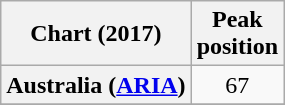<table class="wikitable sortable plainrowheaders" style="text-align:center">
<tr>
<th scope="col">Chart (2017)</th>
<th scope="col">Peak<br> position</th>
</tr>
<tr>
<th scope="row">Australia (<a href='#'>ARIA</a>)</th>
<td>67</td>
</tr>
<tr>
</tr>
</table>
